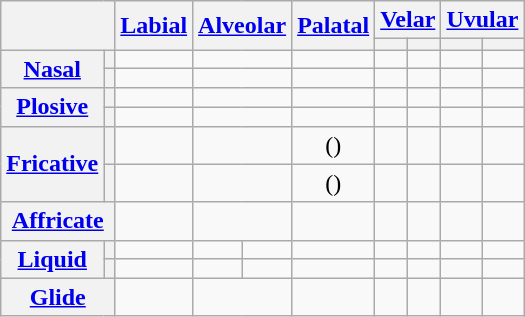<table class="wikitable" style="text-align: center;">
<tr>
<th colspan="2" rowspan="2"></th>
<th rowspan="2"><a href='#'>Labial</a></th>
<th rowspan="2" colspan="2"><a href='#'>Alveolar</a></th>
<th rowspan="2"><a href='#'>Palatal</a></th>
<th colspan="2"><a href='#'>Velar</a></th>
<th colspan="2"><a href='#'>Uvular</a></th>
</tr>
<tr>
<th></th>
<th></th>
<th></th>
<th></th>
</tr>
<tr>
<th rowspan="2"><a href='#'>Nasal</a></th>
<th></th>
<td></td>
<td colspan="2"></td>
<td></td>
<td></td>
<td></td>
<td></td>
<td></td>
</tr>
<tr>
<th></th>
<td></td>
<td colspan="2"></td>
<td></td>
<td></td>
<td></td>
<td></td>
<td></td>
</tr>
<tr>
<th rowspan="2"><a href='#'>Plosive</a></th>
<th></th>
<td></td>
<td colspan="2"></td>
<td></td>
<td></td>
<td></td>
<td></td>
<td></td>
</tr>
<tr>
<th></th>
<td></td>
<td colspan="2"></td>
<td></td>
<td></td>
<td></td>
<td></td>
<td></td>
</tr>
<tr>
<th rowspan="2"><a href='#'>Fricative</a></th>
<th></th>
<td></td>
<td colspan="2"></td>
<td>()</td>
<td></td>
<td></td>
<td></td>
<td></td>
</tr>
<tr>
<th></th>
<td></td>
<td colspan="2"></td>
<td>()</td>
<td></td>
<td></td>
<td></td>
<td></td>
</tr>
<tr>
<th colspan="2"><a href='#'>Affricate</a></th>
<td></td>
<td colspan="2"></td>
<td></td>
<td></td>
<td></td>
<td></td>
<td></td>
</tr>
<tr>
<th rowspan="2"><a href='#'>Liquid</a></th>
<th></th>
<td></td>
<td></td>
<td></td>
<td></td>
<td></td>
<td></td>
<td></td>
<td></td>
</tr>
<tr>
<th></th>
<td></td>
<td></td>
<td></td>
<td></td>
<td></td>
<td></td>
<td></td>
<td></td>
</tr>
<tr>
<th colspan="2"><a href='#'>Glide</a></th>
<td></td>
<td colspan="2"></td>
<td></td>
<td></td>
<td></td>
<td></td>
<td></td>
</tr>
</table>
